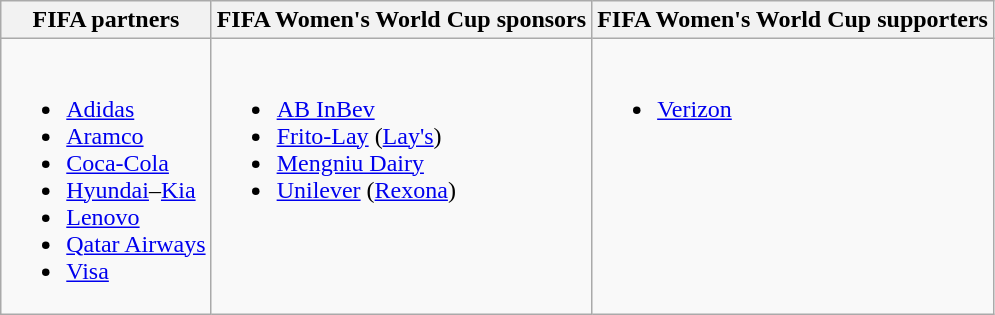<table class="wikitable sortable">
<tr>
<th>FIFA partners</th>
<th>FIFA Women's World Cup sponsors</th>
<th>FIFA Women's World Cup supporters</th>
</tr>
<tr>
<td style="vertical-align:top"><br><ul><li><a href='#'>Adidas</a></li><li><a href='#'>Aramco</a></li><li><a href='#'>Coca-Cola</a></li><li><a href='#'>Hyundai</a>–<a href='#'>Kia</a></li><li><a href='#'>Lenovo</a></li><li><a href='#'>Qatar Airways</a></li><li><a href='#'>Visa</a></li></ul></td>
<td style="vertical-align:top;"><br><ul><li><a href='#'>AB InBev</a></li><li><a href='#'>Frito-Lay</a> (<a href='#'>Lay's</a>)</li><li><a href='#'>Mengniu Dairy</a></li><li><a href='#'>Unilever</a> (<a href='#'>Rexona</a>)</li></ul></td>
<td style="vertical-align:top;"><br><ul><li><a href='#'>Verizon</a></li></ul></td>
</tr>
</table>
